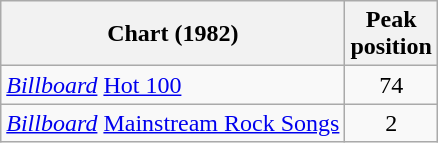<table class="wikitable sortable">
<tr>
<th align="center">Chart (1982)</th>
<th align="left">Peak<br>position</th>
</tr>
<tr>
<td align="left"><em><a href='#'>Billboard</a></em> <a href='#'>Hot 100</a></td>
<td align="center">74</td>
</tr>
<tr>
<td align="left"><em><a href='#'>Billboard</a></em> <a href='#'>Mainstream Rock Songs</a></td>
<td align="center">2</td>
</tr>
</table>
